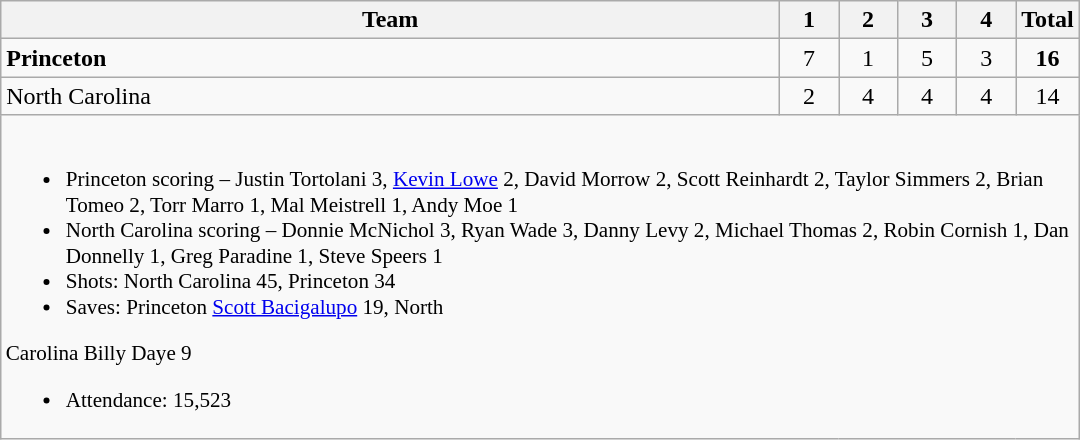<table class="wikitable" style="text-align:center; max-width:45em">
<tr>
<th>Team</th>
<th style="width:2em">1</th>
<th style="width:2em">2</th>
<th style="width:2em">3</th>
<th style="width:2em">4</th>
<th style="width:2em">Total</th>
</tr>
<tr>
<td style="text-align:left"><strong>Princeton</strong></td>
<td>7</td>
<td>1</td>
<td>5</td>
<td>3</td>
<td><strong>16</strong></td>
</tr>
<tr>
<td style="text-align:left">North Carolina</td>
<td>2</td>
<td>4</td>
<td>4</td>
<td>4</td>
<td>14</td>
</tr>
<tr>
<td colspan=8 style="text-align:left; font-size:88%;"><br><ul><li>Princeton scoring – Justin Tortolani 3, <a href='#'>Kevin Lowe</a> 2, David Morrow 2, Scott Reinhardt 2, Taylor Simmers 2, Brian Tomeo 2, Torr Marro 1, Mal Meistrell 1, Andy Moe 1</li><li>North Carolina scoring – Donnie McNichol 3, Ryan Wade 3, Danny Levy 2, Michael Thomas 2, Robin Cornish 1, Dan Donnelly 1, Greg Paradine 1, Steve Speers 1</li><li>Shots: North Carolina 45, Princeton 34</li><li>Saves: Princeton <a href='#'>Scott Bacigalupo</a> 19, North</li></ul>Carolina Billy Daye 9<ul><li>Attendance: 15,523</li></ul></td>
</tr>
</table>
